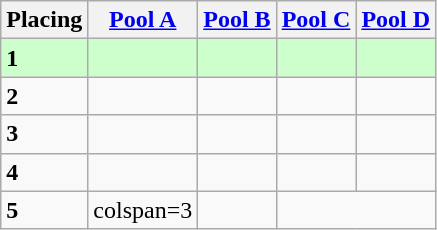<table class=wikitable style="border:1px solid #AAAAAA;">
<tr>
<th>Placing</th>
<th><a href='#'>Pool A</a></th>
<th><a href='#'>Pool B</a></th>
<th><a href='#'>Pool C</a></th>
<th><a href='#'>Pool D</a></th>
</tr>
<tr style="background: #ccffcc;">
<td><strong>1</strong></td>
<td></td>
<td></td>
<td></td>
<td></td>
</tr>
<tr>
<td><strong>2</strong></td>
<td></td>
<td></td>
<td></td>
<td></td>
</tr>
<tr>
<td><strong>3</strong></td>
<td></td>
<td></td>
<td></td>
<td></td>
</tr>
<tr>
<td><strong>4</strong></td>
<td></td>
<td></td>
<td></td>
<td></td>
</tr>
<tr>
<td><strong>5</strong></td>
<td>colspan=3 </td>
<td></td>
</tr>
</table>
